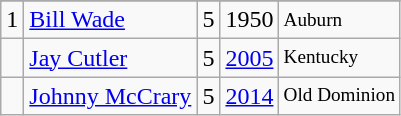<table class="wikitable">
<tr>
</tr>
<tr>
<td>1</td>
<td><a href='#'>Bill Wade</a></td>
<td>5</td>
<td>1950</td>
<td style="font-size:80%;">Auburn</td>
</tr>
<tr>
<td></td>
<td><a href='#'>Jay Cutler</a></td>
<td>5</td>
<td><a href='#'>2005</a></td>
<td style="font-size:80%;">Kentucky</td>
</tr>
<tr>
<td></td>
<td><a href='#'>Johnny McCrary</a></td>
<td>5</td>
<td><a href='#'>2014</a></td>
<td style="font-size:80%;">Old Dominion</td>
</tr>
</table>
